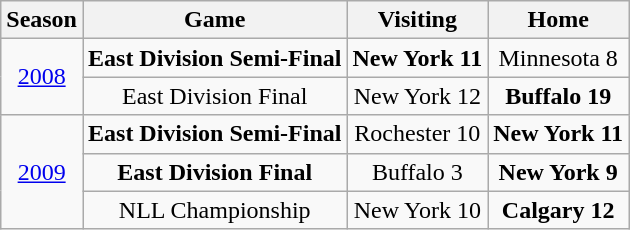<table class="wikitable">
<tr>
<th>Season</th>
<th>Game</th>
<th>Visiting</th>
<th>Home</th>
</tr>
<tr ALIGN=center>
<td rowspan="2"><a href='#'>2008</a></td>
<td><strong>East Division Semi-Final</strong></td>
<td><strong>New York 11</strong></td>
<td>Minnesota 8</td>
</tr>
<tr ALIGN=center>
<td>East Division Final</td>
<td>New York 12</td>
<td><strong>Buffalo 19</strong></td>
</tr>
<tr ALIGN=center>
<td rowspan="3"><a href='#'>2009</a></td>
<td><strong>East Division Semi-Final</strong></td>
<td>Rochester 10</td>
<td><strong>New York 11</strong></td>
</tr>
<tr ALIGN=center>
<td><strong>East Division Final</strong></td>
<td>Buffalo 3</td>
<td><strong>New York 9</strong></td>
</tr>
<tr ALIGN=center>
<td>NLL Championship</td>
<td>New York 10</td>
<td><strong>Calgary 12</strong></td>
</tr>
</table>
